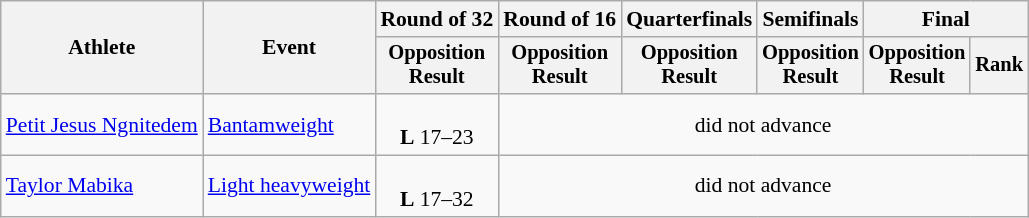<table class="wikitable" style="font-size:90%">
<tr>
<th rowspan="2">Athlete</th>
<th rowspan="2">Event</th>
<th>Round of 32</th>
<th>Round of 16</th>
<th>Quarterfinals</th>
<th>Semifinals</th>
<th colspan=2>Final</th>
</tr>
<tr style="font-size:95%">
<th>Opposition<br>Result</th>
<th>Opposition<br>Result</th>
<th>Opposition<br>Result</th>
<th>Opposition<br>Result</th>
<th>Opposition<br>Result</th>
<th>Rank</th>
</tr>
<tr align=center>
<td align=left><a href='#'>Petit Jesus Ngnitedem</a></td>
<td align=left><a href='#'>Bantamweight</a></td>
<td><br><strong>L</strong> 17–23</td>
<td colspan=5>did not advance</td>
</tr>
<tr align=center>
<td align=left><a href='#'>Taylor Mabika</a></td>
<td align=left><a href='#'>Light heavyweight</a></td>
<td><br><strong>L</strong> 17–32</td>
<td colspan=5>did not advance</td>
</tr>
</table>
